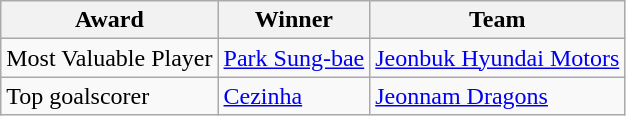<table class="wikitable">
<tr>
<th>Award</th>
<th>Winner</th>
<th>Team</th>
</tr>
<tr>
<td>Most Valuable Player</td>
<td> <a href='#'>Park Sung-bae</a></td>
<td><a href='#'>Jeonbuk Hyundai Motors</a></td>
</tr>
<tr>
<td>Top goalscorer</td>
<td> <a href='#'>Cezinha</a></td>
<td><a href='#'>Jeonnam Dragons</a></td>
</tr>
</table>
